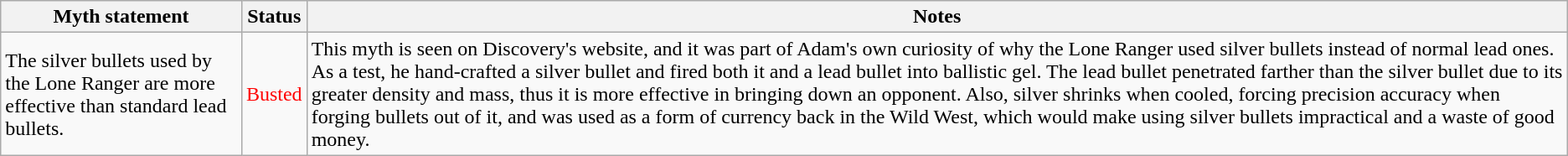<table class="wikitable plainrowheaders">
<tr>
<th>Myth statement</th>
<th>Status</th>
<th>Notes</th>
</tr>
<tr>
<td>The silver bullets used by the Lone Ranger are more effective than standard lead bullets.</td>
<td style="color:red">Busted</td>
<td>This myth is seen on Discovery's website, and it was part of Adam's own curiosity of why the Lone Ranger used silver bullets instead of normal lead ones. As a test, he hand-crafted a silver bullet and fired both it and a lead bullet into ballistic gel. The lead bullet penetrated farther than the silver bullet due to its greater density and mass, thus it is more effective in bringing down an opponent. Also, silver shrinks when cooled, forcing precision accuracy when forging bullets out of it, and was used as a form of currency back in the Wild West, which would make using silver bullets impractical and a waste of good money.</td>
</tr>
</table>
